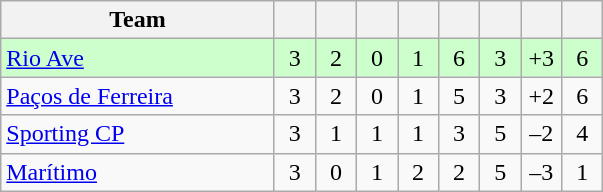<table class="wikitable" style="text-align: center;">
<tr>
<th width=175>Team</th>
<th width=20></th>
<th width=20></th>
<th width=20></th>
<th width=20></th>
<th width=20></th>
<th width=20></th>
<th width=20></th>
<th width=20></th>
</tr>
<tr bgcolor=#ccffcc>
<td align=left><a href='#'>Rio Ave</a></td>
<td>3</td>
<td>2</td>
<td>0</td>
<td>1</td>
<td>6</td>
<td>3</td>
<td>+3</td>
<td>6</td>
</tr>
<tr>
<td align=left><a href='#'>Paços de Ferreira</a></td>
<td>3</td>
<td>2</td>
<td>0</td>
<td>1</td>
<td>5</td>
<td>3</td>
<td>+2</td>
<td>6</td>
</tr>
<tr>
<td align=left><a href='#'>Sporting CP</a></td>
<td>3</td>
<td>1</td>
<td>1</td>
<td>1</td>
<td>3</td>
<td>5</td>
<td>–2</td>
<td>4</td>
</tr>
<tr>
<td align=left><a href='#'>Marítimo</a></td>
<td>3</td>
<td>0</td>
<td>1</td>
<td>2</td>
<td>2</td>
<td>5</td>
<td>–3</td>
<td>1</td>
</tr>
</table>
